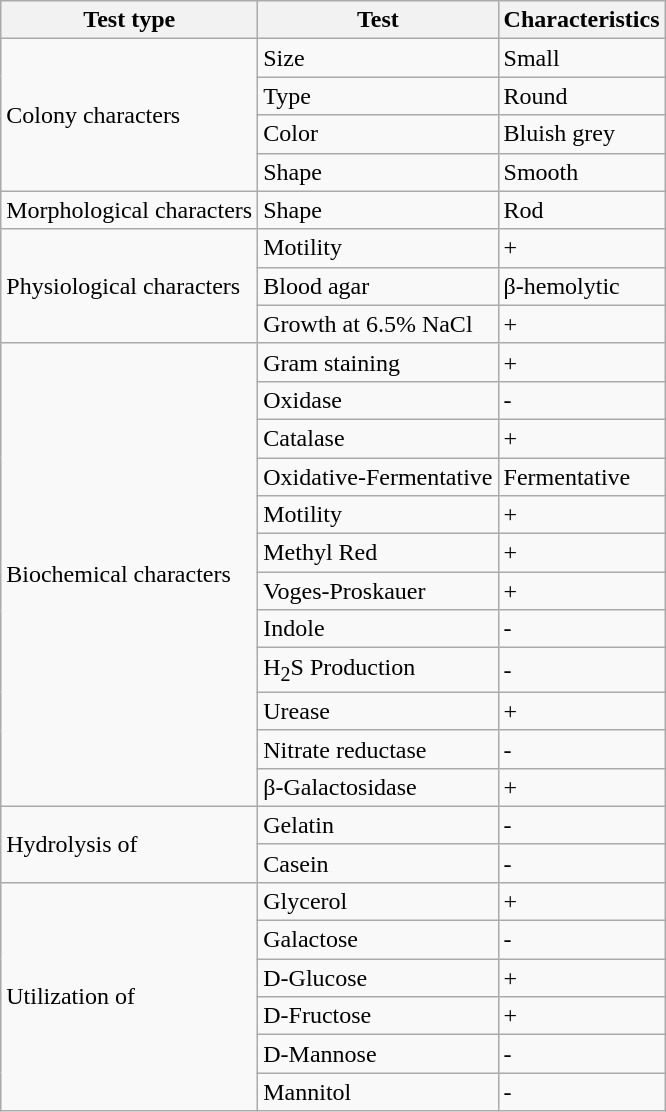<table class="wikitable">
<tr>
<th>Test type</th>
<th>Test</th>
<th>Characteristics</th>
</tr>
<tr>
<td rowspan="4">Colony characters</td>
<td>Size</td>
<td>Small</td>
</tr>
<tr>
<td>Type</td>
<td>Round</td>
</tr>
<tr>
<td>Color</td>
<td>Bluish grey</td>
</tr>
<tr>
<td>Shape</td>
<td>Smooth</td>
</tr>
<tr>
<td>Morphological characters</td>
<td>Shape</td>
<td>Rod</td>
</tr>
<tr>
<td rowspan="3">Physiological characters</td>
<td>Motility</td>
<td>+</td>
</tr>
<tr>
<td>Blood agar</td>
<td>β-hemolytic</td>
</tr>
<tr>
<td>Growth at 6.5% NaCl</td>
<td>+</td>
</tr>
<tr>
<td rowspan="12">Biochemical characters</td>
<td>Gram staining</td>
<td>+</td>
</tr>
<tr>
<td>Oxidase</td>
<td>-</td>
</tr>
<tr>
<td>Catalase</td>
<td>+</td>
</tr>
<tr>
<td>Oxidative-Fermentative</td>
<td>Fermentative</td>
</tr>
<tr>
<td>Motility</td>
<td>+</td>
</tr>
<tr>
<td>Methyl Red</td>
<td>+</td>
</tr>
<tr>
<td>Voges-Proskauer</td>
<td>+</td>
</tr>
<tr>
<td>Indole</td>
<td>-</td>
</tr>
<tr>
<td>H<sub>2</sub>S Production</td>
<td>-</td>
</tr>
<tr>
<td>Urease</td>
<td>+</td>
</tr>
<tr>
<td>Nitrate reductase</td>
<td>-</td>
</tr>
<tr>
<td>β-Galactosidase</td>
<td>+</td>
</tr>
<tr>
<td rowspan="2">Hydrolysis of</td>
<td>Gelatin</td>
<td>-</td>
</tr>
<tr>
<td>Casein</td>
<td>-</td>
</tr>
<tr>
<td rowspan="6">Utilization of</td>
<td>Glycerol</td>
<td>+</td>
</tr>
<tr>
<td>Galactose</td>
<td>-</td>
</tr>
<tr>
<td>D-Glucose</td>
<td>+</td>
</tr>
<tr>
<td>D-Fructose</td>
<td>+</td>
</tr>
<tr>
<td>D-Mannose</td>
<td>-</td>
</tr>
<tr>
<td>Mannitol</td>
<td>-</td>
</tr>
</table>
